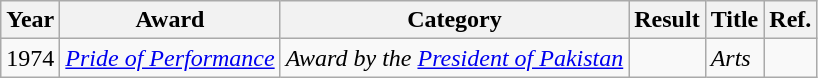<table class="wikitable">
<tr>
<th>Year</th>
<th>Award</th>
<th>Category</th>
<th>Result</th>
<th>Title</th>
<th>Ref.</th>
</tr>
<tr>
<td>1974</td>
<td><em><a href='#'>Pride of Performance</a></em></td>
<td><em>Award by the <a href='#'>President of Pakistan</a></em></td>
<td></td>
<td><em>Arts</em></td>
<td></td>
</tr>
</table>
